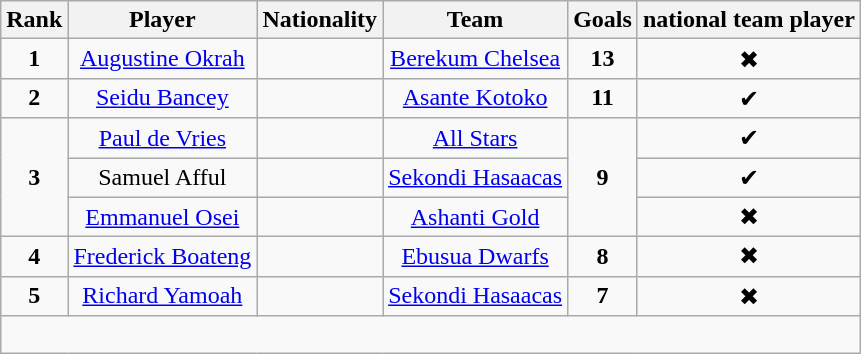<table class="wikitable sortable" style="text-align: center;">
<tr>
<th>Rank</th>
<th class="unsortable">Player</th>
<th class="unsortable">Nationality</th>
<th class="unsortable">Team</th>
<th class="unsortable">Goals</th>
<th class="unsortable"> national team player</th>
</tr>
<tr>
<td><strong>1</strong></td>
<td><a href='#'>Augustine Okrah</a></td>
<td></td>
<td><a href='#'>Berekum Chelsea</a></td>
<td><strong>13</strong></td>
<td>✖</td>
</tr>
<tr>
<td><strong>2</strong></td>
<td><a href='#'>Seidu Bancey</a></td>
<td></td>
<td><a href='#'>Asante Kotoko</a></td>
<td><strong>11</strong></td>
<td>✔</td>
</tr>
<tr>
<td rowspan=3><strong>3</strong></td>
<td><a href='#'>Paul de Vries</a></td>
<td></td>
<td><a href='#'>All Stars</a></td>
<td rowspan=3><strong>9</strong></td>
<td>✔</td>
</tr>
<tr>
<td>Samuel Afful</td>
<td></td>
<td><a href='#'>Sekondi Hasaacas</a></td>
<td>✔</td>
</tr>
<tr>
<td><a href='#'>Emmanuel Osei</a></td>
<td></td>
<td><a href='#'>Ashanti Gold</a></td>
<td>✖</td>
</tr>
<tr>
<td rowspan=1><strong>4</strong></td>
<td><a href='#'>Frederick Boateng</a></td>
<td></td>
<td><a href='#'>Ebusua Dwarfs</a></td>
<td><strong>8</strong></td>
<td>✖</td>
</tr>
<tr>
<td rowspan=1><strong>5</strong></td>
<td><a href='#'>Richard Yamoah</a></td>
<td></td>
<td><a href='#'>Sekondi Hasaacas</a></td>
<td><strong>7</strong></td>
<td>✖</td>
</tr>
<tr>
<td colspan="12"><br></td>
</tr>
</table>
